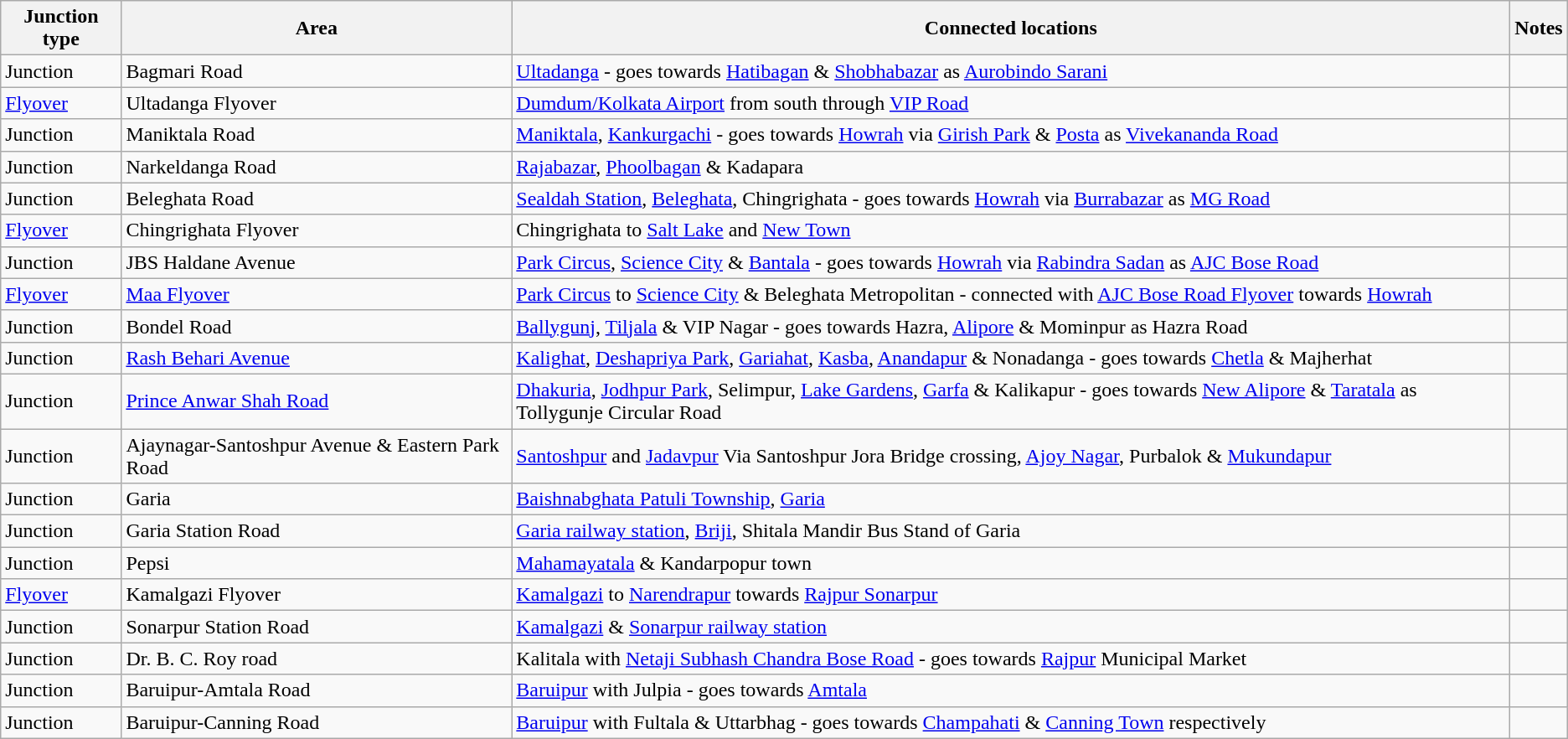<table class="wikitable sortable">
<tr>
<th>Junction type</th>
<th>Area</th>
<th>Connected locations</th>
<th>Notes</th>
</tr>
<tr>
<td>Junction</td>
<td>Bagmari Road</td>
<td><a href='#'>Ultadanga</a> - goes towards <a href='#'>Hatibagan</a> & <a href='#'>Shobhabazar</a> as <a href='#'>Aurobindo Sarani</a></td>
<td></td>
</tr>
<tr>
<td><a href='#'>Flyover</a></td>
<td>Ultadanga Flyover</td>
<td><a href='#'>Dumdum/Kolkata Airport</a> from south through <a href='#'>VIP Road</a></td>
<td></td>
</tr>
<tr>
<td>Junction</td>
<td>Maniktala Road</td>
<td><a href='#'>Maniktala</a>, <a href='#'>Kankurgachi</a> - goes towards <a href='#'>Howrah</a> via <a href='#'>Girish Park</a> & <a href='#'>Posta</a> as <a href='#'>Vivekananda Road</a></td>
<td></td>
</tr>
<tr>
<td>Junction</td>
<td>Narkeldanga Road</td>
<td><a href='#'>Rajabazar</a>, <a href='#'>Phoolbagan</a> & Kadapara</td>
<td></td>
</tr>
<tr>
<td>Junction</td>
<td>Beleghata Road</td>
<td><a href='#'>Sealdah Station</a>, <a href='#'>Beleghata</a>, Chingrighata - goes towards <a href='#'>Howrah</a> via <a href='#'>Burrabazar</a> as <a href='#'>MG Road</a></td>
<td></td>
</tr>
<tr>
<td><a href='#'>Flyover</a></td>
<td>Chingrighata Flyover</td>
<td>Chingrighata to <a href='#'>Salt Lake</a> and <a href='#'>New Town</a></td>
<td></td>
</tr>
<tr>
<td>Junction</td>
<td>JBS Haldane Avenue</td>
<td><a href='#'>Park Circus</a>, <a href='#'>Science City</a> & <a href='#'>Bantala</a> - goes towards <a href='#'>Howrah</a> via <a href='#'>Rabindra Sadan</a>  as <a href='#'>AJC Bose Road</a></td>
<td></td>
</tr>
<tr>
<td><a href='#'>Flyover</a></td>
<td><a href='#'>Maa Flyover</a></td>
<td><a href='#'>Park Circus</a> to <a href='#'>Science City</a> & Beleghata Metropolitan - connected with <a href='#'>AJC Bose Road Flyover</a> towards <a href='#'>Howrah</a></td>
<td></td>
</tr>
<tr>
<td>Junction</td>
<td>Bondel Road</td>
<td><a href='#'>Ballygunj</a>, <a href='#'>Tiljala</a> & VIP Nagar - goes towards Hazra, <a href='#'>Alipore</a> & Mominpur as Hazra Road</td>
<td></td>
</tr>
<tr>
<td>Junction</td>
<td><a href='#'>Rash Behari Avenue</a></td>
<td><a href='#'>Kalighat</a>, <a href='#'>Deshapriya Park</a>, <a href='#'>Gariahat</a>, <a href='#'>Kasba</a>, <a href='#'>Anandapur</a> & Nonadanga - goes towards <a href='#'>Chetla</a> & Majherhat</td>
<td></td>
</tr>
<tr>
<td>Junction</td>
<td><a href='#'>Prince Anwar Shah Road</a></td>
<td><a href='#'>Dhakuria</a>, <a href='#'>Jodhpur Park</a>, Selimpur, <a href='#'>Lake Gardens</a>, <a href='#'>Garfa</a> & Kalikapur - goes towards <a href='#'>New Alipore</a> & <a href='#'>Taratala</a> as Tollygunje Circular Road</td>
<td></td>
</tr>
<tr>
<td>Junction</td>
<td>Ajaynagar-Santoshpur Avenue & Eastern Park Road</td>
<td><a href='#'>Santoshpur</a> and <a href='#'>Jadavpur</a> Via Santoshpur Jora Bridge crossing, <a href='#'>Ajoy Nagar</a>, Purbalok & <a href='#'>Mukundapur</a></td>
<td></td>
</tr>
<tr>
<td>Junction</td>
<td>Garia</td>
<td><a href='#'>Baishnabghata Patuli Township</a>, <a href='#'>Garia</a></td>
<td></td>
</tr>
<tr>
<td>Junction</td>
<td>Garia Station Road</td>
<td><a href='#'>Garia railway station</a>, <a href='#'>Briji</a>, Shitala Mandir Bus Stand of Garia</td>
<td></td>
</tr>
<tr>
<td>Junction</td>
<td>Pepsi</td>
<td><a href='#'>Mahamayatala</a> & Kandarpopur town</td>
<td></td>
</tr>
<tr>
<td><a href='#'>Flyover</a></td>
<td>Kamalgazi Flyover</td>
<td><a href='#'>Kamalgazi</a> to <a href='#'>Narendrapur</a> towards <a href='#'>Rajpur Sonarpur</a></td>
<td></td>
</tr>
<tr>
<td>Junction</td>
<td>Sonarpur Station Road</td>
<td><a href='#'>Kamalgazi</a> & <a href='#'>Sonarpur railway station</a></td>
<td></td>
</tr>
<tr>
<td>Junction</td>
<td>Dr. B. C. Roy road</td>
<td>Kalitala with <a href='#'>Netaji Subhash Chandra Bose Road</a> - goes towards <a href='#'>Rajpur</a> Municipal Market</td>
<td></td>
</tr>
<tr>
<td>Junction</td>
<td>Baruipur-Amtala Road</td>
<td><a href='#'>Baruipur</a> with Julpia - goes towards <a href='#'>Amtala</a></td>
<td></td>
</tr>
<tr>
<td>Junction</td>
<td>Baruipur-Canning Road</td>
<td><a href='#'>Baruipur</a> with Fultala & Uttarbhag - goes towards <a href='#'>Champahati</a> & <a href='#'>Canning Town</a> respectively</td>
<td></td>
</tr>
</table>
